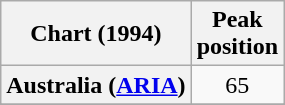<table class="wikitable sortable plainrowheaders">
<tr>
<th>Chart (1994)</th>
<th>Peak<br>position</th>
</tr>
<tr>
<th scope="row">Australia (<a href='#'>ARIA</a>)</th>
<td align="center">65</td>
</tr>
<tr>
</tr>
<tr>
</tr>
<tr>
</tr>
<tr>
</tr>
<tr>
</tr>
</table>
